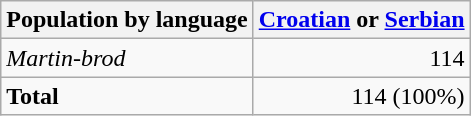<table class="wikitable sortable">
<tr>
<th>Population by language</th>
<th><a href='#'>Croatian</a> or <a href='#'>Serbian</a></th>
</tr>
<tr>
<td><em>Martin-brod</em></td>
<td align="right">114</td>
</tr>
<tr>
<td><strong>Total</strong></td>
<td align="right">114 (100%)</td>
</tr>
</table>
